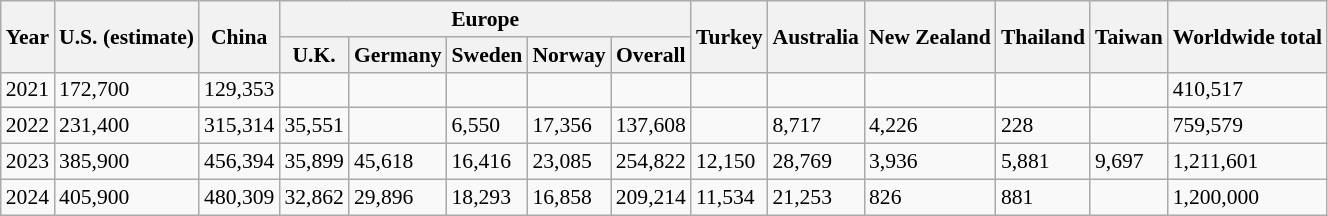<table class="wikitable" style="font-size:90%">
<tr>
<th rowspan="2">Year</th>
<th rowspan="2">U.S. (estimate)</th>
<th rowspan="2">China</th>
<th colspan="5">Europe</th>
<th rowspan="2">Turkey</th>
<th rowspan="2">Australia</th>
<th rowspan="2">New Zealand</th>
<th rowspan="2">Thailand</th>
<th rowspan="2">Taiwan</th>
<th rowspan="2">Worldwide total</th>
</tr>
<tr>
<th>U.K.</th>
<th>Germany</th>
<th>Sweden</th>
<th>Norway</th>
<th>Overall</th>
</tr>
<tr>
<td>2021</td>
<td>172,700</td>
<td>129,353</td>
<td></td>
<td></td>
<td></td>
<td></td>
<td></td>
<td></td>
<td></td>
<td></td>
<td></td>
<td></td>
<td>410,517</td>
</tr>
<tr>
<td>2022</td>
<td>231,400</td>
<td>315,314</td>
<td>35,551</td>
<td></td>
<td>6,550</td>
<td>17,356</td>
<td>137,608</td>
<td></td>
<td>8,717</td>
<td>4,226</td>
<td>228</td>
<td></td>
<td>759,579</td>
</tr>
<tr>
<td>2023</td>
<td>385,900</td>
<td>456,394</td>
<td>35,899</td>
<td>45,618</td>
<td>16,416</td>
<td>23,085</td>
<td>254,822</td>
<td>12,150</td>
<td>28,769</td>
<td>3,936</td>
<td>5,881</td>
<td>9,697</td>
<td>1,211,601</td>
</tr>
<tr>
<td>2024</td>
<td>405,900</td>
<td>480,309</td>
<td>32,862</td>
<td>29,896</td>
<td>18,293</td>
<td>16,858</td>
<td>209,214</td>
<td>11,534</td>
<td>21,253</td>
<td>826</td>
<td>881</td>
<td></td>
<td>1,200,000</td>
</tr>
</table>
